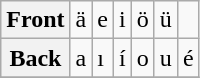<table class="wikitable">
<tr>
<th>Front</th>
<td>ä</td>
<td>e</td>
<td>i</td>
<td>ö</td>
<td>ü</td>
</tr>
<tr>
<th>Back</th>
<td>a</td>
<td>ı</td>
<td>í</td>
<td>o</td>
<td>u</td>
<td>é</td>
</tr>
<tr>
</tr>
</table>
